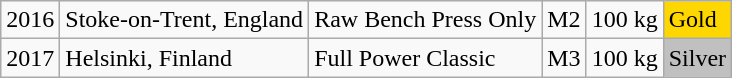<table class="wikitable">
<tr>
<td>2016</td>
<td>Stoke-on-Trent, England</td>
<td>Raw Bench Press Only</td>
<td>M2</td>
<td>100 kg</td>
<td bgcolor="gold">Gold</td>
</tr>
<tr>
<td>2017</td>
<td>Helsinki, Finland</td>
<td>Full Power Classic</td>
<td>M3</td>
<td>100 kg</td>
<td bgcolor="silver">Silver</td>
</tr>
</table>
